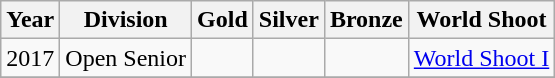<table class="wikitable sortable" style="text-align: left;">
<tr>
<th>Year</th>
<th>Division</th>
<th> Gold</th>
<th> Silver</th>
<th> Bronze</th>
<th>World Shoot</th>
</tr>
<tr>
<td>2017</td>
<td>Open Senior</td>
<td></td>
<td></td>
<td></td>
<td><a href='#'>World Shoot I</a></td>
</tr>
<tr>
</tr>
</table>
